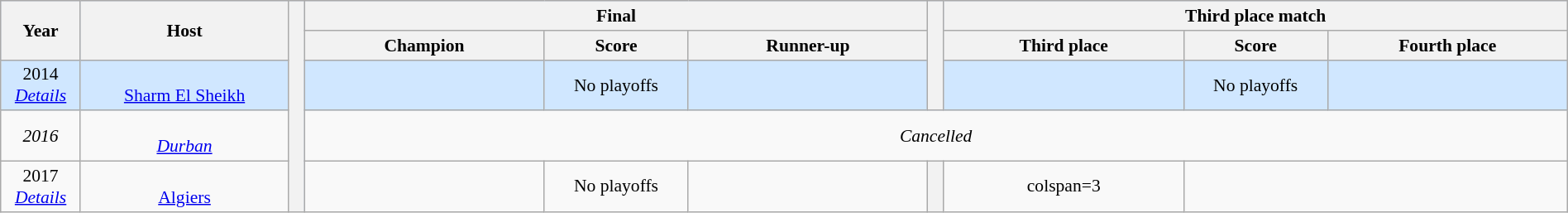<table class="wikitable" style="font-size:90%; width: 100%; text-align: center;">
<tr bgcolor=#C1D8FF>
<th rowspan=2 width=5%>Year</th>
<th rowspan=2 width=13%>Host</th>
<th width=1% rowspan=5 bgcolor=ffffff></th>
<th colspan=3>Final</th>
<th width=1% rowspan=3 bgcolor=ffffff></th>
<th colspan=3>Third place match</th>
</tr>
<tr bgcolor=#EFEFEF>
<th width=15%>Champion</th>
<th width=9%>Score</th>
<th width=15%>Runner-up</th>
<th width=15%>Third place</th>
<th width=9%>Score</th>
<th width=15%>Fourth place</th>
</tr>
<tr bgcolor=#D0E7FF>
<td>2014<br><em><a href='#'>Details</a></em></td>
<td><br><a href='#'>Sharm El Sheikh</a></td>
<td><strong></strong></td>
<td><span>No playoffs</span></td>
<td></td>
<td></td>
<td><span>No playoffs</span></td>
<td></td>
</tr>
<tr>
<td><em>2016</em></td>
<td><br><em><a href='#'>Durban</a></em></td>
<td colspan=7><em>Cancelled</em></td>
</tr>
<tr>
<td>2017<br><em><a href='#'>Details</a></em></td>
<td><br><a href='#'>Algiers</a></td>
<td><strong></strong></td>
<td><span>No playoffs</span></td>
<td></td>
<th width=1% rowspan=1 bgcolor=ffffff></th>
<td>colspan=3 </td>
</tr>
</table>
